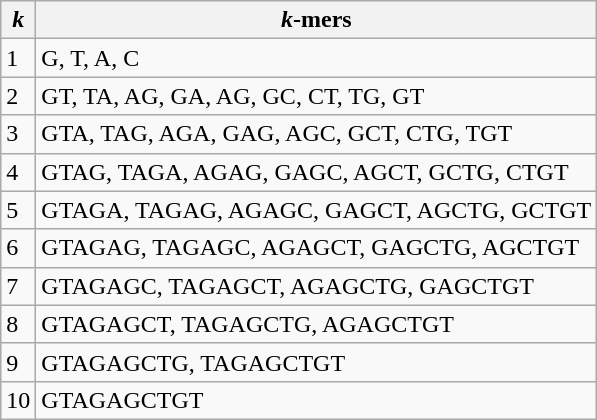<table class="wikitable">
<tr>
<th><em>k</em></th>
<th><em>k</em>-mers</th>
</tr>
<tr>
<td>1</td>
<td>G, T, A, C</td>
</tr>
<tr>
<td>2</td>
<td>GT, TA, AG, GA, AG, GC, CT, TG, GT</td>
</tr>
<tr>
<td>3</td>
<td>GTA, TAG, AGA, GAG, AGC, GCT, CTG, TGT</td>
</tr>
<tr>
<td>4</td>
<td>GTAG, TAGA, AGAG, GAGC, AGCT, GCTG, CTGT</td>
</tr>
<tr>
<td>5</td>
<td>GTAGA, TAGAG, AGAGC, GAGCT, AGCTG, GCTGT</td>
</tr>
<tr>
<td>6</td>
<td>GTAGAG, TAGAGC, AGAGCT, GAGCTG, AGCTGT</td>
</tr>
<tr>
<td>7</td>
<td>GTAGAGC, TAGAGCT, AGAGCTG, GAGCTGT</td>
</tr>
<tr>
<td>8</td>
<td>GTAGAGCT, TAGAGCTG, AGAGCTGT</td>
</tr>
<tr>
<td>9</td>
<td>GTAGAGCTG, TAGAGCTGT</td>
</tr>
<tr>
<td>10</td>
<td>GTAGAGCTGT</td>
</tr>
</table>
